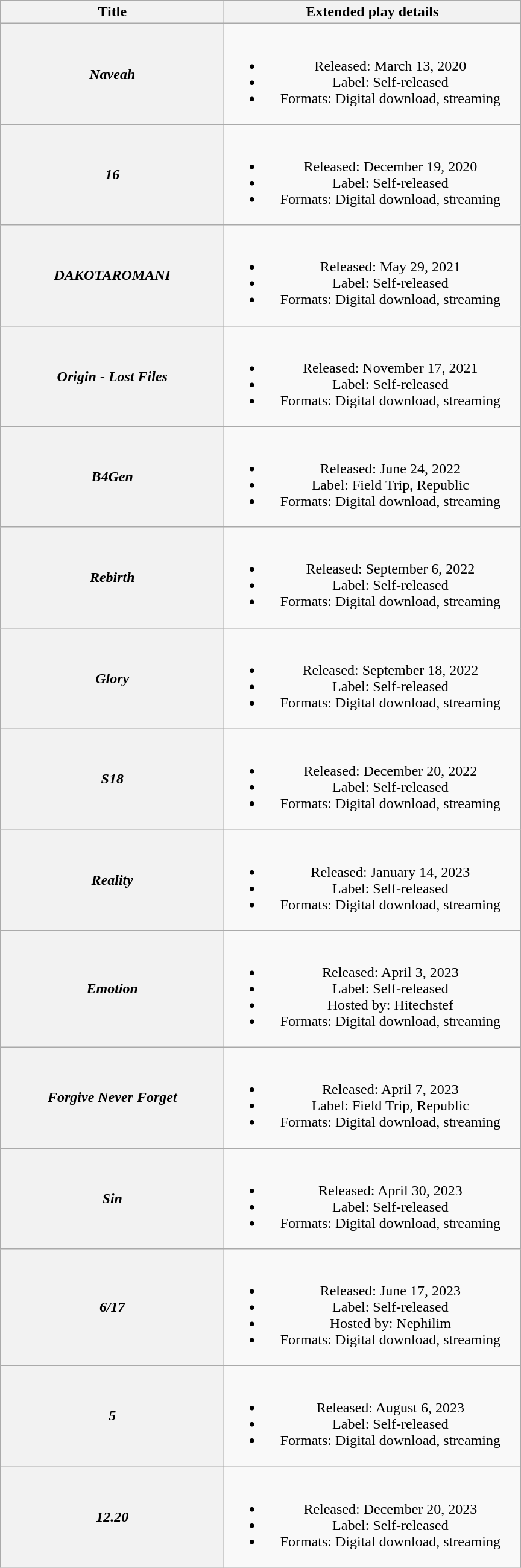<table class="wikitable plainrowheaders" style="text-align:center;">
<tr>
<th scope="col" style="width:15em;">Title</th>
<th scope="col" style="width:20em;">Extended play details</th>
</tr>
<tr>
<th scope="row"><em>Naveah</em></th>
<td><br><ul><li>Released: March 13, 2020</li><li>Label: Self-released</li><li>Formats: Digital download, streaming</li></ul></td>
</tr>
<tr>
<th scope="row"><em>16</em></th>
<td><br><ul><li>Released: December 19, 2020</li><li>Label: Self-released</li><li>Formats: Digital download, streaming</li></ul></td>
</tr>
<tr>
<th scope="row"><em>DAKOTAROMANI</em> </th>
<td><br><ul><li>Released: May 29, 2021</li><li>Label: Self-released</li><li>Formats: Digital download, streaming</li></ul></td>
</tr>
<tr>
<th scope="row"><em>Origin - Lost Files</em></th>
<td><br><ul><li>Released: November 17, 2021</li><li>Label: Self-released</li><li>Formats: Digital download, streaming</li></ul></td>
</tr>
<tr>
<th scope="row"><em>B4Gen</em></th>
<td><br><ul><li>Released: June 24, 2022</li><li>Label: Field Trip, Republic</li><li>Formats: Digital download, streaming</li></ul></td>
</tr>
<tr>
<th scope="row"><em>Rebirth</em></th>
<td><br><ul><li>Released: September 6, 2022</li><li>Label: Self-released</li><li>Formats: Digital download, streaming</li></ul></td>
</tr>
<tr>
<th scope="row"><em>Glory</em></th>
<td><br><ul><li>Released: September 18, 2022</li><li>Label: Self-released</li><li>Formats: Digital download, streaming</li></ul></td>
</tr>
<tr>
<th scope="row"><em>S18</em></th>
<td><br><ul><li>Released: December 20, 2022</li><li>Label: Self-released</li><li>Formats: Digital download, streaming</li></ul></td>
</tr>
<tr>
<th scope="row"><em>Reality</em></th>
<td><br><ul><li>Released: January 14, 2023</li><li>Label: Self-released</li><li>Formats: Digital download, streaming</li></ul></td>
</tr>
<tr>
<th scope="row"><em>Emotion</em></th>
<td><br><ul><li>Released: April 3, 2023</li><li>Label: Self-released</li><li>Hosted by: Hitechstef</li><li>Formats: Digital download, streaming</li></ul></td>
</tr>
<tr>
<th scope="row"><em>Forgive Never Forget</em></th>
<td><br><ul><li>Released: April 7, 2023</li><li>Label: Field Trip, Republic</li><li>Formats: Digital download, streaming</li></ul></td>
</tr>
<tr>
<th scope="row"><em>Sin</em></th>
<td><br><ul><li>Released: April 30, 2023</li><li>Label: Self-released</li><li>Formats: Digital download, streaming</li></ul></td>
</tr>
<tr>
<th scope="row"><em>6/17</em></th>
<td><br><ul><li>Released: June 17, 2023</li><li>Label: Self-released</li><li>Hosted by: Nephilim</li><li>Formats: Digital download, streaming</li></ul></td>
</tr>
<tr>
<th scope="row"><em>5</em></th>
<td><br><ul><li>Released: August 6, 2023</li><li>Label: Self-released</li><li>Formats: Digital download, streaming</li></ul></td>
</tr>
<tr>
<th scope="row"><em>12.20</em></th>
<td><br><ul><li>Released: December 20, 2023</li><li>Label: Self-released</li><li>Formats: Digital download, streaming</li></ul></td>
</tr>
</table>
